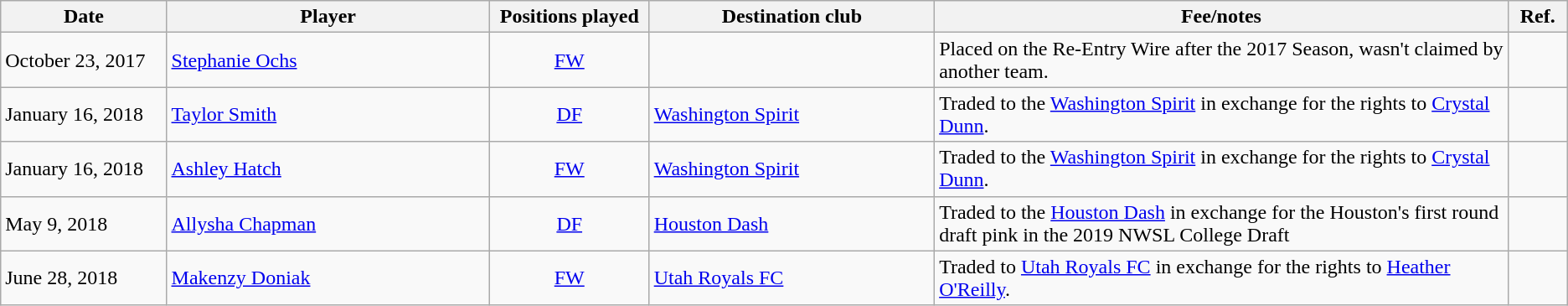<table class="wikitable" style="text-align: left;">
<tr>
<th style="width:125px;">Date</th>
<th style="width:250px;">Player</th>
<th style="width:120px;">Positions played</th>
<th style="width:220px;">Destination club</th>
<th style="width:450px;">Fee/notes</th>
<th style="width:40px;">Ref.</th>
</tr>
<tr>
<td>October 23, 2017</td>
<td> <a href='#'>Stephanie Ochs</a></td>
<td style="text-align: center;"><a href='#'>FW</a></td>
<td></td>
<td>Placed on the Re-Entry Wire after the 2017 Season, wasn't claimed by another team.</td>
<td></td>
</tr>
<tr>
<td>January 16, 2018</td>
<td> <a href='#'>Taylor Smith</a></td>
<td style="text-align: center;"><a href='#'>DF</a></td>
<td> <a href='#'>Washington Spirit</a></td>
<td>Traded to the <a href='#'>Washington Spirit</a> in exchange for the rights to <a href='#'>Crystal Dunn</a>.</td>
<td></td>
</tr>
<tr>
<td>January 16, 2018</td>
<td> <a href='#'>Ashley Hatch</a></td>
<td style="text-align: center;"><a href='#'>FW</a></td>
<td> <a href='#'>Washington Spirit</a></td>
<td>Traded to the <a href='#'>Washington Spirit</a> in exchange for the rights to <a href='#'>Crystal Dunn</a>.</td>
<td></td>
</tr>
<tr>
<td>May 9, 2018</td>
<td> <a href='#'>Allysha Chapman</a></td>
<td style="text-align: center;"><a href='#'>DF</a></td>
<td> <a href='#'>Houston Dash</a></td>
<td>Traded to the <a href='#'>Houston Dash</a> in exchange for the Houston's first round draft pink in the 2019 NWSL College Draft</td>
<td></td>
</tr>
<tr>
<td>June 28, 2018</td>
<td> <a href='#'>Makenzy Doniak</a></td>
<td style="text-align: center;"><a href='#'>FW</a></td>
<td> <a href='#'>Utah Royals FC</a></td>
<td>Traded to <a href='#'>Utah Royals FC</a> in exchange for the rights to <a href='#'>Heather O'Reilly</a>.</td>
<td></td>
</tr>
</table>
